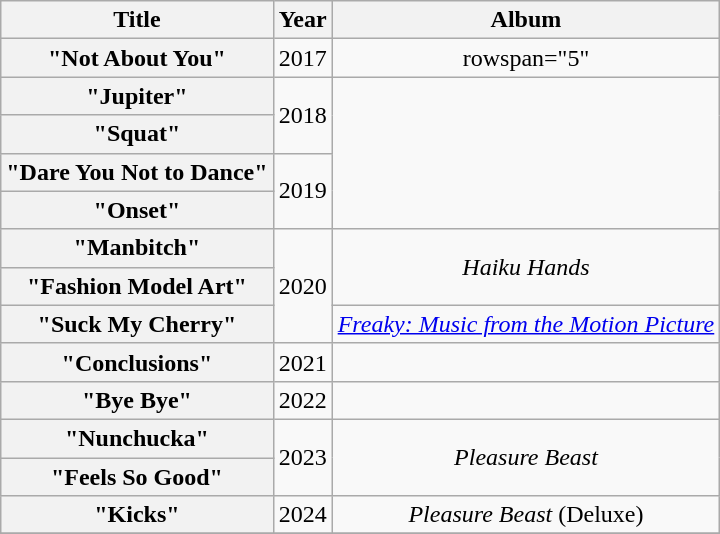<table class="wikitable plainrowheaders" style="text-align:center;">
<tr>
<th>Title</th>
<th>Year</th>
<th>Album</th>
</tr>
<tr>
<th scope="row">"Not About You"</th>
<td>2017</td>
<td>rowspan="5" </td>
</tr>
<tr>
<th scope="row">"Jupiter"</th>
<td rowspan="2">2018</td>
</tr>
<tr>
<th scope="row">"Squat"<br></th>
</tr>
<tr>
<th scope="row">"Dare You Not to Dance"</th>
<td rowspan="2">2019</td>
</tr>
<tr>
<th scope="row">"Onset"<br></th>
</tr>
<tr>
<th scope="row">"Manbitch"</th>
<td rowspan="3">2020</td>
<td rowspan="2"><em>Haiku Hands</em></td>
</tr>
<tr>
<th scope="row">"Fashion Model Art"<br></th>
</tr>
<tr>
<th scope="row">"Suck My Cherry"</th>
<td><em><a href='#'>Freaky: Music from the Motion Picture</a></em></td>
</tr>
<tr>
<th scope="row">"Conclusions"</th>
<td>2021</td>
<td></td>
</tr>
<tr>
<th scope="row">"Bye Bye"</th>
<td>2022</td>
<td></td>
</tr>
<tr>
<th scope="row">"Nunchucka"</th>
<td rowspan="2">2023</td>
<td rowspan="2"><em>Pleasure Beast</em></td>
</tr>
<tr>
<th scope="row">"Feels So Good"</th>
</tr>
<tr>
<th scope="row">"Kicks"</th>
<td>2024</td>
<td><em>Pleasure Beast</em> (Deluxe)</td>
</tr>
<tr>
</tr>
</table>
